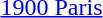<table>
<tr>
<td><a href='#'>1900 Paris</a><br></td>
<td></td>
<td></td>
<td></td>
</tr>
</table>
